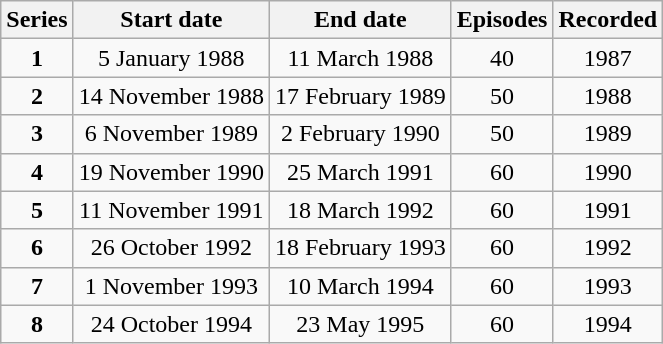<table class="wikitable" style="text-align:center;">
<tr>
<th>Series</th>
<th>Start date</th>
<th>End date</th>
<th>Episodes</th>
<th>Recorded</th>
</tr>
<tr>
<td><strong>1</strong></td>
<td>5 January 1988</td>
<td>11 March 1988</td>
<td>40</td>
<td>1987</td>
</tr>
<tr>
<td><strong>2</strong></td>
<td>14 November 1988</td>
<td>17 February 1989</td>
<td>50</td>
<td>1988</td>
</tr>
<tr>
<td><strong>3</strong></td>
<td>6 November 1989</td>
<td>2 February 1990</td>
<td>50</td>
<td>1989</td>
</tr>
<tr>
<td><strong>4</strong></td>
<td>19 November 1990</td>
<td>25 March 1991</td>
<td>60</td>
<td>1990</td>
</tr>
<tr>
<td><strong>5</strong></td>
<td>11 November 1991</td>
<td>18 March 1992</td>
<td>60</td>
<td>1991</td>
</tr>
<tr>
<td><strong>6</strong></td>
<td>26 October 1992</td>
<td>18 February 1993</td>
<td>60</td>
<td>1992</td>
</tr>
<tr>
<td><strong>7</strong></td>
<td>1 November 1993</td>
<td>10 March 1994</td>
<td>60</td>
<td>1993</td>
</tr>
<tr>
<td><strong>8</strong></td>
<td>24 October 1994</td>
<td>23 May 1995</td>
<td>60</td>
<td>1994</td>
</tr>
</table>
